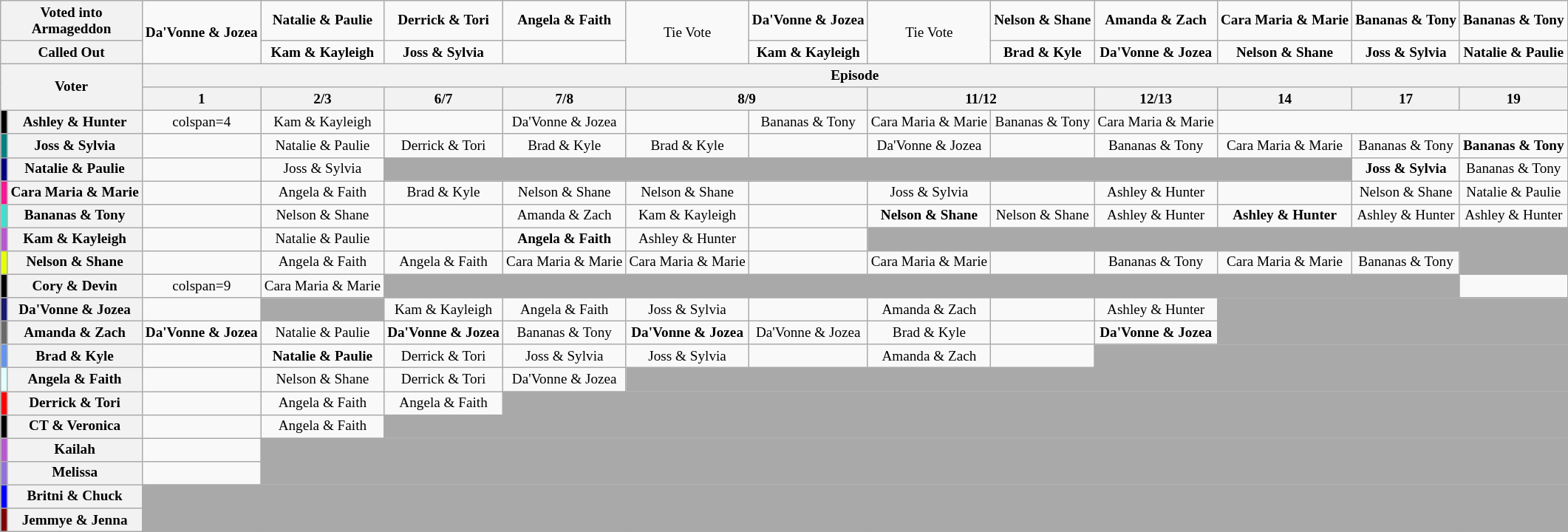<table class="wikitable" style="text-align:center; font-size:80%; white-space:nowrap;">
<tr>
<th colspan=2>Voted into<br>Armageddon</th>
<td rowspan=2><strong>Da'Vonne & Jozea</strong><br></td>
<td><strong>Natalie & Paulie</strong><br></td>
<td><strong>Derrick & Tori</strong><br></td>
<td><strong>Angela & Faith</strong><br></td>
<td rowspan=2>Tie Vote</td>
<td><strong>Da'Vonne & Jozea</strong><br></td>
<td rowspan=2>Tie Vote</td>
<td><strong>Nelson & Shane</strong><br></td>
<td><strong>Amanda & Zach</strong><br></td>
<td><strong>Cara Maria & Marie</strong><br></td>
<td><strong>Bananas & Tony</strong><br></td>
<td><strong>Bananas & Tony</strong><br></td>
</tr>
<tr>
<th colspan=2>Called Out</th>
<td><strong>Kam & Kayleigh</strong><br></td>
<td><strong>Joss & Sylvia</strong><br></td>
<td></td>
<td><strong>Kam & Kayleigh</strong><br></td>
<td><strong>Brad & Kyle</strong><br></td>
<td><strong>Da'Vonne & Jozea</strong><br></td>
<td><strong>Nelson & Shane</strong><br></td>
<td><strong>Joss & Sylvia</strong><br></td>
<td><strong>Natalie & Paulie</strong><br></td>
</tr>
<tr>
<th colspan=2 rowspan=2>Voter</th>
<th colspan=12>Episode</th>
</tr>
<tr>
<th>1</th>
<th>2/3</th>
<th>6/7</th>
<th>7/8</th>
<th colspan=2>8/9</th>
<th colspan=2>11/12</th>
<th>12/13</th>
<th>14</th>
<th>17</th>
<th>19</th>
</tr>
<tr>
<td align="left" style="background:black"></td>
<th>Ashley & Hunter</th>
<td>colspan=4 </td>
<td>Kam & Kayleigh</td>
<td></td>
<td>Da'Vonne & Jozea</td>
<td></td>
<td>Bananas & Tony</td>
<td>Cara Maria & Marie</td>
<td>Bananas & Tony</td>
<td>Cara Maria & Marie</td>
</tr>
<tr>
<td align="left" style="background:teal"></td>
<th>Joss & Sylvia</th>
<td></td>
<td>Natalie & Paulie</td>
<td>Derrick & Tori</td>
<td>Brad & Kyle</td>
<td>Brad & Kyle</td>
<td></td>
<td>Da'Vonne & Jozea</td>
<td></td>
<td>Bananas & Tony</td>
<td>Cara Maria & Marie</td>
<td>Bananas & Tony</td>
<td><strong>Bananas & Tony</strong></td>
</tr>
<tr>
<td align="left" style="background:navy"></td>
<th>Natalie & Paulie</th>
<td></td>
<td>Joss & Sylvia</td>
<td style="background:darkgray" colspan=8></td>
<td><strong>Joss & Sylvia</strong></td>
<td>Bananas & Tony</td>
</tr>
<tr>
<td align="left" style="background:deeppink"></td>
<th>Cara Maria & Marie</th>
<td></td>
<td>Angela & Faith</td>
<td>Brad & Kyle</td>
<td>Nelson & Shane</td>
<td>Nelson & Shane</td>
<td></td>
<td>Joss & Sylvia</td>
<td></td>
<td>Ashley & Hunter</td>
<td></td>
<td>Nelson & Shane</td>
<td>Natalie & Paulie</td>
</tr>
<tr>
<td align="left" style="background:turquoise"></td>
<th>Bananas & Tony</th>
<td></td>
<td>Nelson & Shane</td>
<td></td>
<td>Amanda & Zach</td>
<td>Kam & Kayleigh</td>
<td></td>
<td><strong>Nelson & Shane</strong></td>
<td>Nelson & Shane</td>
<td>Ashley & Hunter</td>
<td><strong>Ashley & Hunter</strong></td>
<td>Ashley & Hunter</td>
<td>Ashley & Hunter</td>
</tr>
<tr>
<td align="left" style="background:mediumorchid"></td>
<th>Kam & Kayleigh</th>
<td></td>
<td>Natalie & Paulie</td>
<td></td>
<td><strong>Angela & Faith</strong></td>
<td>Ashley & Hunter</td>
<td></td>
<td style="background:darkgray" colspan=10></td>
</tr>
<tr>
<td align="left" style="background:#e4ff06"></td>
<th>Nelson & Shane</th>
<td></td>
<td>Angela & Faith</td>
<td>Angela & Faith</td>
<td>Cara Maria & Marie</td>
<td>Cara Maria & Marie</td>
<td></td>
<td>Cara Maria & Marie</td>
<td></td>
<td>Bananas & Tony</td>
<td>Cara Maria & Marie</td>
<td>Bananas & Tony</td>
<td style="background:darkgray"></td>
</tr>
<tr>
<td align="left" style="background:black"></td>
<th>Cory & Devin</th>
<td>colspan=9 </td>
<td>Cara Maria & Marie</td>
<td style="background:darkgray" colspan=9></td>
</tr>
<tr>
<td align="left" style="background:midnightblue"></td>
<th>Da'Vonne & Jozea</th>
<td></td>
<td style="background:darkgray"></td>
<td>Kam & Kayleigh</td>
<td>Angela & Faith</td>
<td>Joss & Sylvia</td>
<td></td>
<td>Amanda & Zach</td>
<td></td>
<td>Ashley & Hunter</td>
<td style="background:darkgray" colspan=9></td>
</tr>
<tr>
<td align="left" style="background:dimgray"></td>
<th>Amanda & Zach</th>
<td><strong>Da'Vonne & Jozea</strong></td>
<td>Natalie & Paulie</td>
<td><strong>Da'Vonne & Jozea</strong></td>
<td>Bananas & Tony</td>
<td><strong>Da'Vonne & Jozea</strong></td>
<td>Da'Vonne & Jozea</td>
<td>Brad & Kyle</td>
<td></td>
<td><strong>Da'Vonne & Jozea</strong></td>
<td style="background:darkgray" colspan=9></td>
</tr>
<tr>
<td align="left" style="background:cornflowerblue"></td>
<th>Brad & Kyle</th>
<td></td>
<td><strong>Natalie & Paulie</strong></td>
<td>Derrick & Tori</td>
<td>Joss & Sylvia</td>
<td>Joss & Sylvia</td>
<td></td>
<td>Amanda & Zach</td>
<td></td>
<td style="background:darkgray" colspan=10></td>
</tr>
<tr>
<td align="left" style="background:lightcyan"></td>
<th>Angela & Faith</th>
<td></td>
<td>Nelson & Shane</td>
<td>Derrick & Tori</td>
<td>Da'Vonne & Jozea</td>
<td style="background:darkgray" colspan=11></td>
</tr>
<tr>
<td align="left" style="background:red"></td>
<th>Derrick & Tori</th>
<td></td>
<td>Angela & Faith</td>
<td>Angela & Faith</td>
<td style="background:darkgray" colspan=12></td>
</tr>
<tr>
<td align="left" style="background:black"></td>
<th>CT & Veronica</th>
<td></td>
<td>Angela & Faith</td>
<td style="background:darkgray" colspan=12></td>
</tr>
<tr>
<td align="left" style="background:mediumorchid"></td>
<th>Kailah</th>
<td></td>
<td style="background:darkgray" colspan=12></td>
</tr>
<tr>
<td align="left" style="background:mediumpurple"></td>
<th>Melissa</th>
<td></td>
<td style="background:darkgray" colspan=12></td>
</tr>
<tr>
<td align="left" style="background:blue"></td>
<th>Britni & Chuck</th>
<td style="background:darkgray" colspan=13></td>
</tr>
<tr>
<td align="left" style="background:maroon"></td>
<th>Jemmye & Jenna</th>
<td style="background:darkgray" colspan=13></td>
</tr>
</table>
